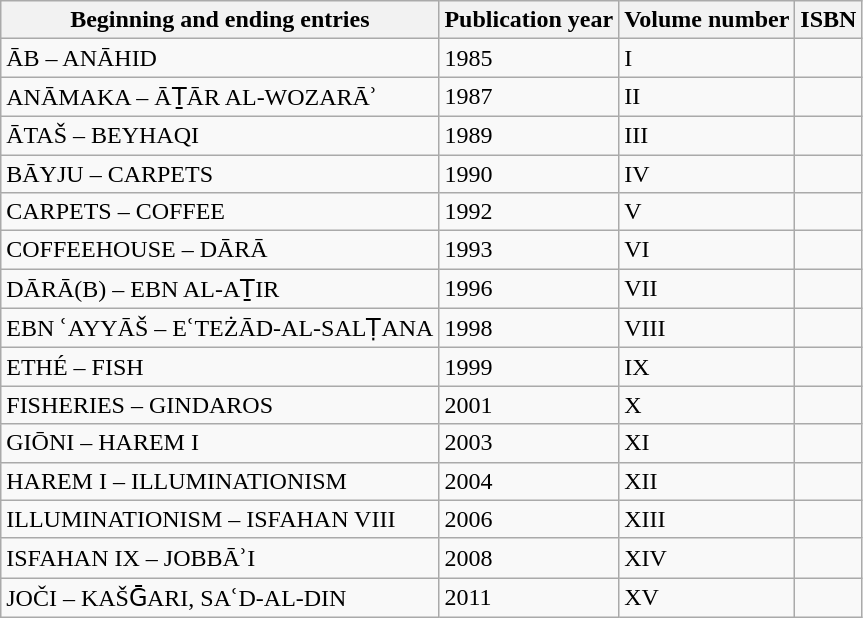<table class="wikitable">
<tr>
<th>Beginning and ending entries</th>
<th>Publication year</th>
<th>Volume number</th>
<th>ISBN</th>
</tr>
<tr>
<td>ĀB – ANĀHID</td>
<td>1985</td>
<td>I</td>
<td></td>
</tr>
<tr>
<td>ANĀMAKA – ĀṮĀR AL-WOZARĀʾ</td>
<td>1987</td>
<td>II</td>
<td></td>
</tr>
<tr>
<td>ĀTAŠ – BEYHAQI</td>
<td>1989</td>
<td>III</td>
<td></td>
</tr>
<tr>
<td>BĀYJU – CARPETS</td>
<td>1990</td>
<td>IV</td>
<td></td>
</tr>
<tr>
<td>CARPETS – COFFEE</td>
<td>1992</td>
<td>V</td>
<td></td>
</tr>
<tr>
<td>COFFEEHOUSE – DĀRĀ</td>
<td>1993</td>
<td>VI</td>
<td></td>
</tr>
<tr>
<td>DĀRĀ(B) – EBN AL-AṮIR</td>
<td>1996</td>
<td>VII</td>
<td></td>
</tr>
<tr>
<td>EBN ʿAYYĀŠ – EʿTEŻĀD-AL-SALṬANA</td>
<td>1998</td>
<td>VIII</td>
<td></td>
</tr>
<tr>
<td>ETHÉ – FISH</td>
<td>1999</td>
<td>IX</td>
<td></td>
</tr>
<tr>
<td>FISHERIES – GINDAROS</td>
<td>2001</td>
<td>X</td>
<td></td>
</tr>
<tr>
<td>GIŌNI – HAREM I</td>
<td>2003</td>
<td>XI</td>
<td></td>
</tr>
<tr>
<td>HAREM I – ILLUMINATIONISM</td>
<td>2004</td>
<td>XII</td>
<td></td>
</tr>
<tr>
<td>ILLUMINATIONISM – ISFAHAN VIII</td>
<td>2006</td>
<td>XIII</td>
<td></td>
</tr>
<tr>
<td>ISFAHAN IX – JOBBĀʾI</td>
<td>2008</td>
<td>XIV</td>
<td></td>
</tr>
<tr>
<td>JOČI – KAŠḠARI, SAʿD-AL-DIN</td>
<td>2011</td>
<td>XV</td>
<td></td>
</tr>
</table>
